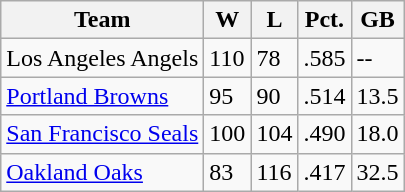<table class="wikitable">
<tr>
<th>Team</th>
<th>W</th>
<th>L</th>
<th>Pct.</th>
<th>GB</th>
</tr>
<tr>
<td>Los Angeles Angels</td>
<td>110</td>
<td>78</td>
<td>.585</td>
<td>--</td>
</tr>
<tr>
<td><a href='#'>Portland Browns</a></td>
<td>95</td>
<td>90</td>
<td>.514</td>
<td>13.5</td>
</tr>
<tr>
<td><a href='#'>San Francisco Seals</a></td>
<td>100</td>
<td>104</td>
<td>.490</td>
<td>18.0</td>
</tr>
<tr>
<td><a href='#'>Oakland Oaks</a></td>
<td>83</td>
<td>116</td>
<td>.417</td>
<td>32.5</td>
</tr>
</table>
